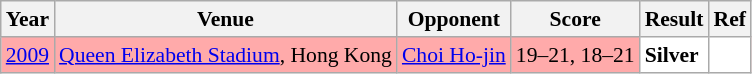<table class="sortable wikitable" style="font-size: 90%">
<tr>
<th>Year</th>
<th>Venue</th>
<th>Opponent</th>
<th>Score</th>
<th>Result</th>
<th>Ref</th>
</tr>
<tr style="background:#FFAAAA">
<td align="center"><a href='#'>2009</a></td>
<td align="left"><a href='#'>Queen Elizabeth Stadium</a>, Hong Kong</td>
<td align="left"> <a href='#'>Choi Ho-jin</a></td>
<td align="left">19–21, 18–21</td>
<td style="text-align:left; background:white"> <strong>Silver</strong></td>
<td style="text-align:center; background:white"></td>
</tr>
</table>
